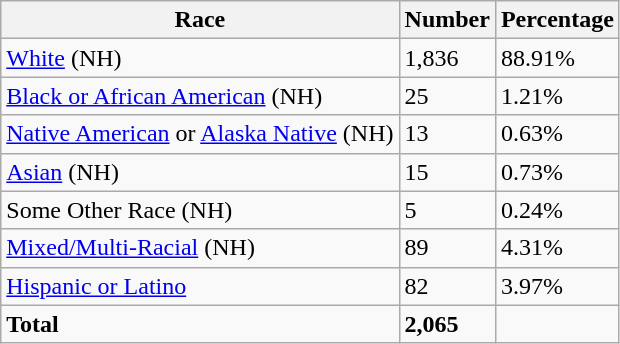<table class="wikitable">
<tr>
<th>Race</th>
<th>Number</th>
<th>Percentage</th>
</tr>
<tr>
<td><a href='#'>White</a> (NH)</td>
<td>1,836</td>
<td>88.91%</td>
</tr>
<tr>
<td><a href='#'>Black or African American</a> (NH)</td>
<td>25</td>
<td>1.21%</td>
</tr>
<tr>
<td><a href='#'>Native American</a> or <a href='#'>Alaska Native</a> (NH)</td>
<td>13</td>
<td>0.63%</td>
</tr>
<tr>
<td><a href='#'>Asian</a> (NH)</td>
<td>15</td>
<td>0.73%</td>
</tr>
<tr>
<td>Some Other Race (NH)</td>
<td>5</td>
<td>0.24%</td>
</tr>
<tr>
<td><a href='#'>Mixed/Multi-Racial</a> (NH)</td>
<td>89</td>
<td>4.31%</td>
</tr>
<tr>
<td><a href='#'>Hispanic or Latino</a></td>
<td>82</td>
<td>3.97%</td>
</tr>
<tr>
<td><strong>Total</strong></td>
<td><strong>2,065</strong></td>
<td></td>
</tr>
</table>
